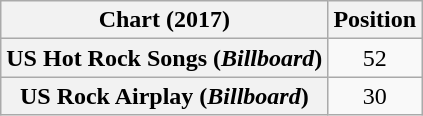<table class="wikitable plainrowheaders" style="text-align:center">
<tr>
<th>Chart (2017)</th>
<th>Position</th>
</tr>
<tr>
<th scope="row">US Hot Rock Songs (<em>Billboard</em>)</th>
<td>52</td>
</tr>
<tr>
<th scope="row">US Rock Airplay (<em>Billboard</em>)</th>
<td>30</td>
</tr>
</table>
